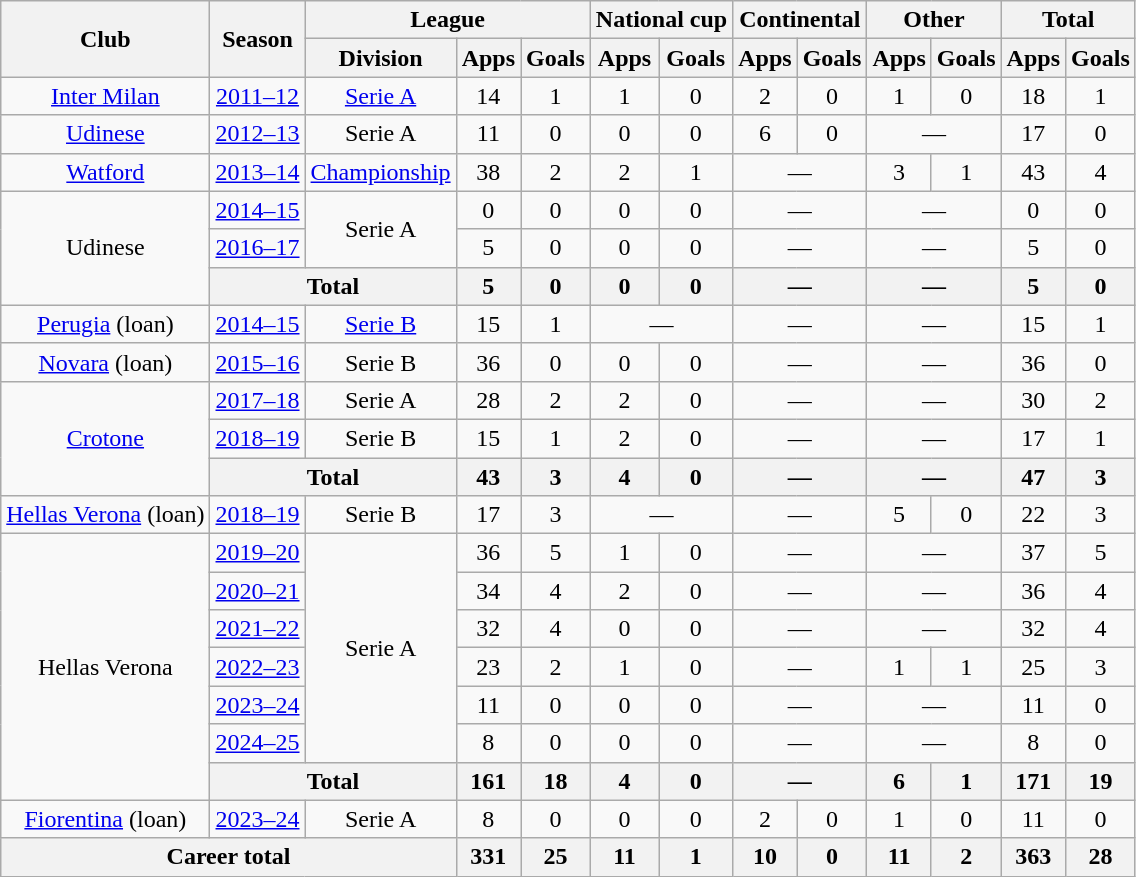<table class="wikitable" style="text-align: center;">
<tr>
<th rowspan="2">Club</th>
<th rowspan="2">Season</th>
<th colspan="3">League</th>
<th colspan="2">National cup</th>
<th colspan="2">Continental</th>
<th colspan="2">Other</th>
<th colspan="2">Total</th>
</tr>
<tr>
<th>Division</th>
<th>Apps</th>
<th>Goals</th>
<th>Apps</th>
<th>Goals</th>
<th>Apps</th>
<th>Goals</th>
<th>Apps</th>
<th>Goals</th>
<th>Apps</th>
<th>Goals</th>
</tr>
<tr>
<td><a href='#'>Inter Milan</a></td>
<td><a href='#'>2011–12</a></td>
<td><a href='#'>Serie A</a></td>
<td>14</td>
<td>1</td>
<td>1</td>
<td>0</td>
<td>2</td>
<td>0</td>
<td>1</td>
<td>0</td>
<td>18</td>
<td>1</td>
</tr>
<tr>
<td><a href='#'>Udinese</a></td>
<td><a href='#'>2012–13</a></td>
<td>Serie A</td>
<td>11</td>
<td>0</td>
<td>0</td>
<td>0</td>
<td>6</td>
<td>0</td>
<td colspan="2">—</td>
<td>17</td>
<td>0</td>
</tr>
<tr>
<td><a href='#'>Watford</a></td>
<td><a href='#'>2013–14</a></td>
<td><a href='#'>Championship</a></td>
<td>38</td>
<td>2</td>
<td>2</td>
<td>1</td>
<td colspan="2">—</td>
<td>3</td>
<td>1</td>
<td>43</td>
<td>4</td>
</tr>
<tr>
<td rowspan="3">Udinese</td>
<td><a href='#'>2014–15</a></td>
<td rowspan="2">Serie A</td>
<td>0</td>
<td>0</td>
<td>0</td>
<td>0</td>
<td colspan="2">—</td>
<td colspan="2">—</td>
<td>0</td>
<td>0</td>
</tr>
<tr>
<td><a href='#'>2016–17</a></td>
<td>5</td>
<td>0</td>
<td>0</td>
<td>0</td>
<td colspan="2">—</td>
<td colspan="2">—</td>
<td>5</td>
<td>0</td>
</tr>
<tr>
<th colspan="2">Total</th>
<th>5</th>
<th>0</th>
<th>0</th>
<th>0</th>
<th colspan="2">—</th>
<th colspan="2">—</th>
<th>5</th>
<th>0</th>
</tr>
<tr>
<td><a href='#'>Perugia</a> (loan)</td>
<td><a href='#'>2014–15</a></td>
<td><a href='#'>Serie B</a></td>
<td>15</td>
<td>1</td>
<td colspan="2">—</td>
<td colspan="2">—</td>
<td colspan="2">—</td>
<td>15</td>
<td>1</td>
</tr>
<tr>
<td><a href='#'>Novara</a> (loan)</td>
<td><a href='#'>2015–16</a></td>
<td>Serie B</td>
<td>36</td>
<td>0</td>
<td>0</td>
<td>0</td>
<td colspan="2">—</td>
<td colspan="2">—</td>
<td>36</td>
<td>0</td>
</tr>
<tr>
<td rowspan="3"><a href='#'>Crotone</a></td>
<td><a href='#'>2017–18</a></td>
<td>Serie A</td>
<td>28</td>
<td>2</td>
<td>2</td>
<td>0</td>
<td colspan="2">—</td>
<td colspan="2">—</td>
<td>30</td>
<td>2</td>
</tr>
<tr>
<td><a href='#'>2018–19</a></td>
<td>Serie B</td>
<td>15</td>
<td>1</td>
<td>2</td>
<td>0</td>
<td colspan="2">—</td>
<td colspan="2">—</td>
<td>17</td>
<td>1</td>
</tr>
<tr>
<th colspan="2">Total</th>
<th>43</th>
<th>3</th>
<th>4</th>
<th>0</th>
<th colspan="2">—</th>
<th colspan="2">—</th>
<th>47</th>
<th>3</th>
</tr>
<tr>
<td><a href='#'>Hellas Verona</a> (loan)</td>
<td><a href='#'>2018–19</a></td>
<td>Serie B</td>
<td>17</td>
<td>3</td>
<td colspan="2">—</td>
<td colspan="2">—</td>
<td>5</td>
<td>0</td>
<td>22</td>
<td>3</td>
</tr>
<tr>
<td rowspan="7">Hellas Verona</td>
<td><a href='#'>2019–20</a></td>
<td rowspan="6">Serie A</td>
<td>36</td>
<td>5</td>
<td>1</td>
<td>0</td>
<td colspan="2">—</td>
<td colspan="2">—</td>
<td>37</td>
<td>5</td>
</tr>
<tr>
<td><a href='#'>2020–21</a></td>
<td>34</td>
<td>4</td>
<td>2</td>
<td>0</td>
<td colspan="2">—</td>
<td colspan="2">—</td>
<td>36</td>
<td>4</td>
</tr>
<tr>
<td><a href='#'>2021–22</a></td>
<td>32</td>
<td>4</td>
<td>0</td>
<td>0</td>
<td colspan="2">—</td>
<td colspan="2">—</td>
<td>32</td>
<td>4</td>
</tr>
<tr>
<td><a href='#'>2022–23</a></td>
<td>23</td>
<td>2</td>
<td>1</td>
<td>0</td>
<td colspan="2">—</td>
<td>1</td>
<td>1</td>
<td>25</td>
<td>3</td>
</tr>
<tr>
<td><a href='#'>2023–24</a></td>
<td>11</td>
<td>0</td>
<td>0</td>
<td>0</td>
<td colspan="2">—</td>
<td colspan="2">—</td>
<td>11</td>
<td>0</td>
</tr>
<tr>
<td><a href='#'>2024–25</a></td>
<td>8</td>
<td>0</td>
<td>0</td>
<td>0</td>
<td colspan="2">—</td>
<td colspan="2">—</td>
<td>8</td>
<td>0</td>
</tr>
<tr>
<th colspan="2">Total</th>
<th>161</th>
<th>18</th>
<th>4</th>
<th>0</th>
<th colspan="2">—</th>
<th>6</th>
<th>1</th>
<th>171</th>
<th>19</th>
</tr>
<tr>
<td><a href='#'>Fiorentina</a> (loan)</td>
<td><a href='#'>2023–24</a></td>
<td>Serie A</td>
<td>8</td>
<td>0</td>
<td>0</td>
<td>0</td>
<td>2</td>
<td>0</td>
<td>1</td>
<td>0</td>
<td>11</td>
<td>0</td>
</tr>
<tr>
<th colspan="3">Career total</th>
<th>331</th>
<th>25</th>
<th>11</th>
<th>1</th>
<th>10</th>
<th>0</th>
<th>11</th>
<th>2</th>
<th>363</th>
<th>28</th>
</tr>
</table>
